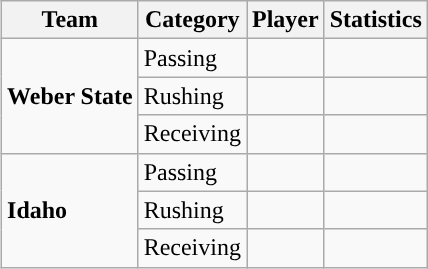<table class="wikitable" style="float: right;">
<tr>
<th>Team</th>
<th>Category</th>
<th>Player</th>
<th>Statistics</th>
</tr>
<tr>
<td rowspan=3><strong>Weber State</strong></td>
<td>Passing</td>
<td></td>
<td></td>
</tr>
<tr>
<td>Rushing</td>
<td></td>
<td></td>
</tr>
<tr>
<td>Receiving</td>
<td></td>
<td></td>
</tr>
<tr>
<td rowspan=3><strong>Idaho</strong></td>
<td>Passing</td>
<td></td>
<td></td>
</tr>
<tr>
<td>Rushing</td>
<td></td>
<td></td>
</tr>
<tr>
<td>Receiving</td>
<td></td>
<td></td>
</tr>
</table>
